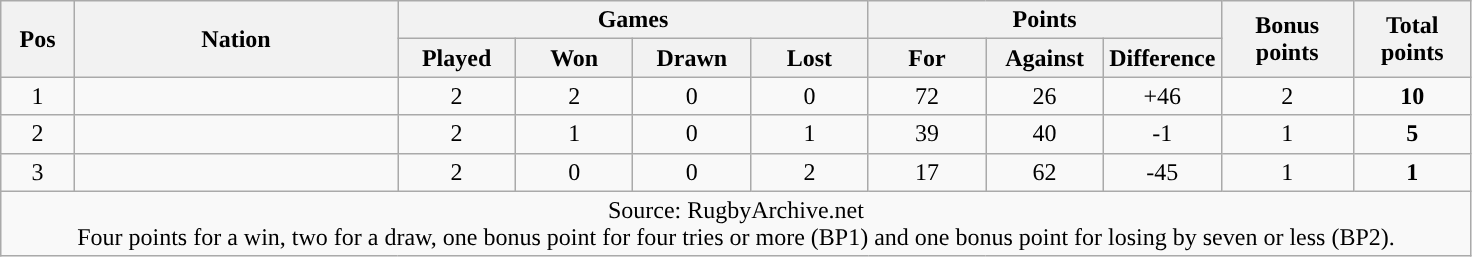<table class="wikitable" style="text-align:center">
<tr>
<th rowspan="2" style="width:5%;">Pos</th>
<th rowspan="2" style="width:22%;">Nation</th>
<th colspan="4" style="width:32%;">Games</th>
<th colspan="3" style="width:32%;">Points</th>
<th rowspan="2" style="width:9%;">Bonus<br>points</th>
<th rowspan="2" style="width:9%;">Total<br>points</th>
</tr>
<tr>
<th style="width:8%;">Played</th>
<th style="width:8%;">Won</th>
<th style="width:8%;">Drawn</th>
<th style="width:8%;">Lost</th>
<th style="width:8%;">For</th>
<th style="width:8%;">Against</th>
<th style="width:8%;">Difference</th>
</tr>
<tr>
<td>1</td>
<td align="left"></td>
<td>2</td>
<td>2</td>
<td>0</td>
<td>0</td>
<td>72</td>
<td>26</td>
<td>+46</td>
<td>2</td>
<td><strong>10</strong></td>
</tr>
<tr>
<td>2</td>
<td align="left"></td>
<td>2</td>
<td>1</td>
<td>0</td>
<td>1</td>
<td>39</td>
<td>40</td>
<td>-1</td>
<td>1</td>
<td><strong>5</strong></td>
</tr>
<tr>
<td>3</td>
<td align="left"></td>
<td>2</td>
<td>0</td>
<td>0</td>
<td>2</td>
<td>17</td>
<td>62</td>
<td>-45</td>
<td>1</td>
<td><strong>1</strong></td>
</tr>
<tr>
<td colspan="100%" style="text-align:center;">Source: RugbyArchive.net<br>Four points for a win, two for a draw, one bonus point for four tries or more (BP1) and one bonus point for losing by seven or less (BP2).</td>
</tr>
</table>
